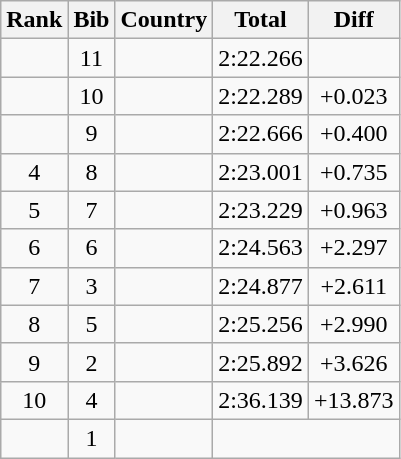<table class="wikitable sortable" style="text-align:center">
<tr>
<th>Rank</th>
<th>Bib</th>
<th>Country</th>
<th>Total</th>
<th>Diff</th>
</tr>
<tr>
<td></td>
<td>11</td>
<td align=left><br></td>
<td>2:22.266</td>
<td></td>
</tr>
<tr>
<td></td>
<td>10</td>
<td align=left><br></td>
<td>2:22.289</td>
<td>+0.023</td>
</tr>
<tr>
<td></td>
<td>9</td>
<td align=left><br></td>
<td>2:22.666</td>
<td>+0.400</td>
</tr>
<tr>
<td>4</td>
<td>8</td>
<td align=left><br></td>
<td>2:23.001</td>
<td>+0.735</td>
</tr>
<tr>
<td>5</td>
<td>7</td>
<td align=left><br></td>
<td>2:23.229</td>
<td>+0.963</td>
</tr>
<tr>
<td>6</td>
<td>6</td>
<td align=left><br></td>
<td>2:24.563</td>
<td>+2.297</td>
</tr>
<tr>
<td>7</td>
<td>3</td>
<td align=left><br></td>
<td>2:24.877</td>
<td>+2.611</td>
</tr>
<tr>
<td>8</td>
<td>5</td>
<td align=left><br></td>
<td>2:25.256</td>
<td>+2.990</td>
</tr>
<tr>
<td>9</td>
<td>2</td>
<td align=left><br></td>
<td>2:25.892</td>
<td>+3.626</td>
</tr>
<tr>
<td>10</td>
<td>4</td>
<td align=left><br></td>
<td>2:36.139</td>
<td>+13.873</td>
</tr>
<tr>
<td></td>
<td>1</td>
<td align=left><br></td>
<td colspan=2></td>
</tr>
</table>
